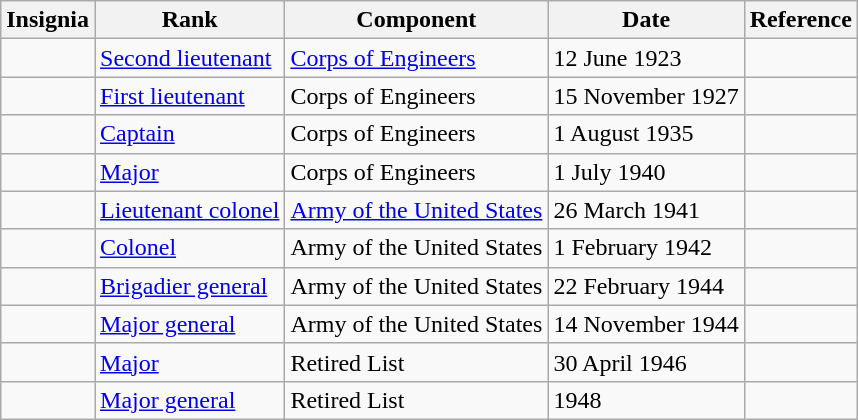<table class="wikitable">
<tr>
<th>Insignia</th>
<th>Rank</th>
<th>Component</th>
<th>Date</th>
<th>Reference</th>
</tr>
<tr>
<td></td>
<td><a href='#'>Second lieutenant</a></td>
<td><a href='#'>Corps of Engineers</a></td>
<td>12 June 1923</td>
<td></td>
</tr>
<tr>
<td></td>
<td><a href='#'>First lieutenant</a></td>
<td>Corps of Engineers</td>
<td>15 November 1927</td>
<td></td>
</tr>
<tr>
<td></td>
<td><a href='#'>Captain</a></td>
<td>Corps of Engineers</td>
<td>1 August 1935</td>
<td></td>
</tr>
<tr>
<td></td>
<td><a href='#'>Major</a></td>
<td>Corps of Engineers</td>
<td>1 July 1940</td>
<td></td>
</tr>
<tr>
<td></td>
<td><a href='#'>Lieutenant colonel</a></td>
<td><a href='#'>Army of the United States</a></td>
<td>26 March 1941</td>
<td></td>
</tr>
<tr>
<td></td>
<td><a href='#'>Colonel</a></td>
<td>Army of the United States</td>
<td>1 February 1942</td>
<td></td>
</tr>
<tr>
<td></td>
<td><a href='#'>Brigadier general</a></td>
<td>Army of the United States</td>
<td>22 February 1944</td>
<td></td>
</tr>
<tr>
<td></td>
<td><a href='#'>Major general</a></td>
<td>Army of the United States</td>
<td>14 November 1944</td>
<td></td>
</tr>
<tr>
<td></td>
<td><a href='#'>Major</a></td>
<td>Retired List</td>
<td>30 April 1946</td>
<td></td>
</tr>
<tr>
<td></td>
<td><a href='#'>Major general</a></td>
<td>Retired List</td>
<td>1948</td>
<td></td>
</tr>
</table>
